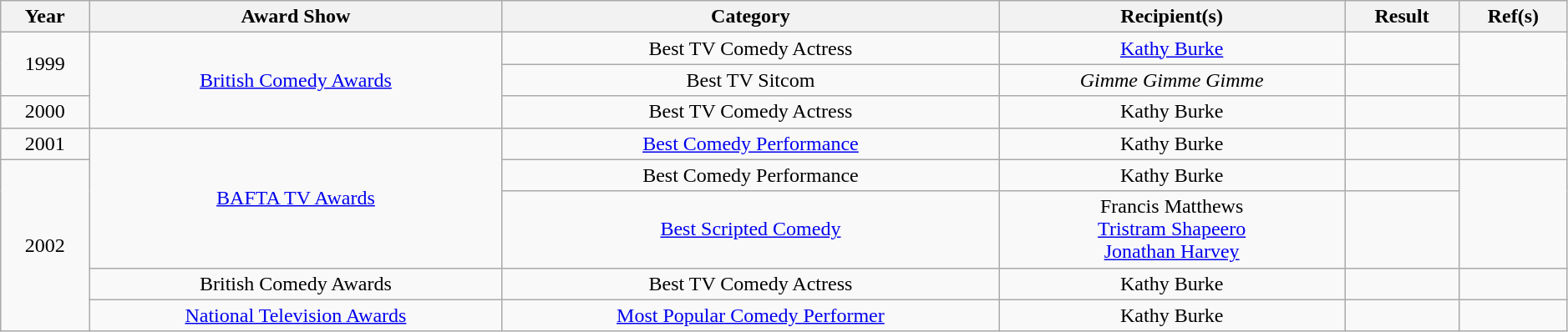<table class="wikitable" style="width:99%; text-align:center;">
<tr>
<th>Year</th>
<th>Award Show</th>
<th>Category</th>
<th>Recipient(s)</th>
<th>Result</th>
<th>Ref(s)</th>
</tr>
<tr>
<td rowspan="2">1999</td>
<td rowspan="3"><a href='#'>British Comedy Awards</a></td>
<td>Best TV Comedy Actress</td>
<td><a href='#'>Kathy Burke</a></td>
<td></td>
<td rowspan="2"></td>
</tr>
<tr>
<td>Best TV Sitcom</td>
<td><em>Gimme Gimme Gimme</em></td>
<td></td>
</tr>
<tr>
<td>2000</td>
<td>Best TV Comedy Actress</td>
<td>Kathy Burke</td>
<td></td>
<td></td>
</tr>
<tr>
<td>2001</td>
<td rowspan="3"><a href='#'>BAFTA TV Awards</a></td>
<td><a href='#'>Best Comedy Performance</a></td>
<td>Kathy Burke</td>
<td></td>
<td></td>
</tr>
<tr>
<td rowspan="4">2002</td>
<td>Best Comedy Performance</td>
<td>Kathy Burke</td>
<td></td>
<td rowspan="2"></td>
</tr>
<tr>
<td><a href='#'>Best Scripted Comedy</a></td>
<td>Francis Matthews<br><a href='#'>Tristram Shapeero</a><br><a href='#'>Jonathan Harvey</a></td>
<td></td>
</tr>
<tr>
<td>British Comedy Awards</td>
<td>Best TV Comedy Actress</td>
<td>Kathy Burke</td>
<td></td>
<td></td>
</tr>
<tr>
<td><a href='#'>National Television Awards</a></td>
<td><a href='#'>Most Popular Comedy Performer</a></td>
<td>Kathy Burke</td>
<td></td>
<td></td>
</tr>
</table>
